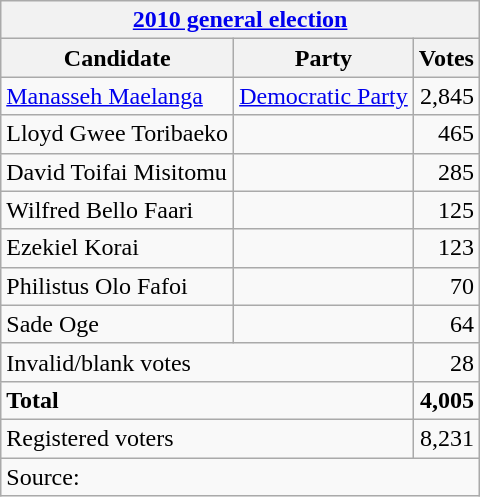<table class=wikitable style=text-align:left>
<tr>
<th colspan=3><a href='#'>2010 general election</a></th>
</tr>
<tr>
<th>Candidate</th>
<th>Party</th>
<th>Votes</th>
</tr>
<tr>
<td><a href='#'>Manasseh Maelanga</a></td>
<td><a href='#'>Democratic Party</a></td>
<td align=right>2,845</td>
</tr>
<tr>
<td>Lloyd Gwee Toribaeko</td>
<td></td>
<td align=right>465</td>
</tr>
<tr>
<td>David Toifai Misitomu</td>
<td></td>
<td align=right>285</td>
</tr>
<tr>
<td>Wilfred Bello Faari</td>
<td></td>
<td align=right>125</td>
</tr>
<tr>
<td>Ezekiel Korai</td>
<td></td>
<td align=right>123</td>
</tr>
<tr>
<td>Philistus Olo Fafoi</td>
<td></td>
<td align=right>70</td>
</tr>
<tr>
<td>Sade Oge</td>
<td></td>
<td align=right>64</td>
</tr>
<tr>
<td colspan=2>Invalid/blank votes</td>
<td align=right>28</td>
</tr>
<tr>
<td colspan=2><strong>Total</strong></td>
<td align=right><strong>4,005</strong></td>
</tr>
<tr>
<td colspan=2>Registered voters</td>
<td align=right>8,231</td>
</tr>
<tr>
<td colspan=3>Source: </td>
</tr>
</table>
